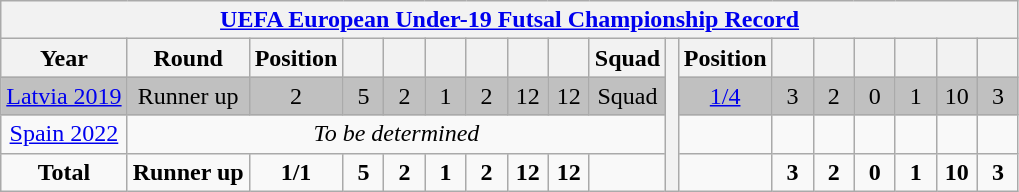<table class="wikitable" style="text-align: center;">
<tr>
<th colspan="18"><a href='#'>UEFA European Under-19 Futsal Championship Record</a></th>
</tr>
<tr>
<th>Year</th>
<th>Round</th>
<th>Position</th>
<th width="20"></th>
<th width="20"></th>
<th width="20"></th>
<th width="20"></th>
<th width="20"></th>
<th width="20"></th>
<th>Squad</th>
<th rowspan="4" width="1"></th>
<th>Position</th>
<th width="20"></th>
<th width="20"></th>
<th width="20"></th>
<th width="20"></th>
<th width="20"></th>
<th width="20"></th>
</tr>
<tr bgcolor="silver">
<td><a href='#'>Latvia 2019</a></td>
<td>Runner up</td>
<td>2</td>
<td>5</td>
<td>2</td>
<td>1</td>
<td>2</td>
<td>12</td>
<td>12</td>
<td>Squad</td>
<td><a href='#'>1/4</a></td>
<td>3</td>
<td>2</td>
<td>0</td>
<td>1</td>
<td>10</td>
<td>3</td>
</tr>
<tr>
<td><a href='#'>Spain 2022</a></td>
<td colspan="9" rowspan="1"><em>To be determined</em></td>
<td></td>
<td></td>
<td></td>
<td></td>
<td></td>
<td></td>
<td></td>
</tr>
<tr>
<td><strong>Total</strong></td>
<td><strong>Runner up</strong></td>
<td><strong>1/1</strong></td>
<td><strong>5</strong></td>
<td><strong>2</strong></td>
<td><strong>1</strong></td>
<td><strong>2</strong></td>
<td><strong>12</strong></td>
<td><strong>12</strong></td>
<td></td>
<td></td>
<td><strong>3</strong></td>
<td><strong>2</strong></td>
<td><strong>0</strong></td>
<td><strong>1</strong></td>
<td><strong>10</strong></td>
<td><strong>3</strong></td>
</tr>
</table>
